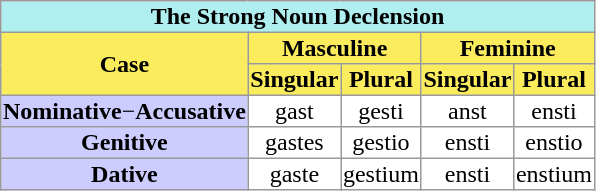<table width=30% border=1 style="text-align:center; margin:1em 1em 1em 0; border:1px #999 solid; border-collapse:collapse;">
<tr>
<th colspan="5" style="background:#afefef;"><strong>The Strong Noun Declension</strong></th>
</tr>
<tr>
<th style="background:#FBEC5D;" rowspan="2"><strong>Case</strong></th>
<th style="background:#FBEC5D;" colspan="2"><strong>Masculine</strong></th>
<th style="background:#FBEC5D;" colspan="2"><strong>Feminine</strong></th>
</tr>
<tr>
<td style="background:#FBEC5D;"><strong>Singular</strong></td>
<td style="background:#FBEC5D;"><strong>Plural</strong></td>
<td style="background:#FBEC5D;"><strong>Singular</strong></td>
<td style="background:#FBEC5D;"><strong>Plural</strong></td>
</tr>
<tr>
<td style="background:#CCCCFF;"><strong>Nominative</strong>−<strong>Accusative</strong></td>
<td>gast</td>
<td>gesti</td>
<td>anst</td>
<td>ensti</td>
</tr>
<tr>
<td style="background:#CCCCFF;"><strong>Genitive</strong></td>
<td>gastes</td>
<td>gestio</td>
<td>ensti</td>
<td>enstio</td>
</tr>
<tr>
<td style="background:#CCCCFF;"><strong>Dative</strong></td>
<td>gaste</td>
<td>gestium</td>
<td>ensti</td>
<td>enstium</td>
</tr>
</table>
